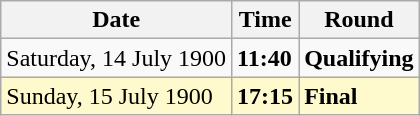<table class="wikitable">
<tr>
<th>Date</th>
<th>Time</th>
<th>Round</th>
</tr>
<tr>
<td>Saturday, 14 July 1900</td>
<td><strong>11:40</strong></td>
<td><strong>Qualifying</strong></td>
</tr>
<tr style=background:lemonchiffon>
<td>Sunday, 15 July 1900</td>
<td><strong>17:15</strong></td>
<td><strong>Final</strong></td>
</tr>
</table>
